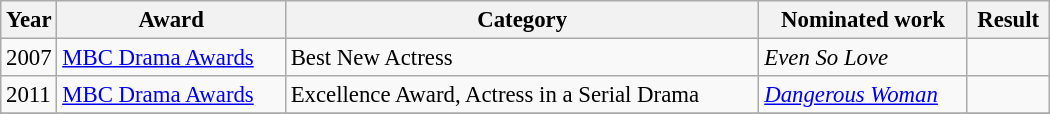<table class="wikitable" style="font-size: 95%; width:700px">
<tr>
<th width=10>Year</th>
<th>Award</th>
<th>Category</th>
<th>Nominated work</th>
<th>Result</th>
</tr>
<tr>
<td>2007</td>
<td><a href='#'>MBC Drama Awards</a></td>
<td>Best New Actress</td>
<td><em>Even So Love</em></td>
<td></td>
</tr>
<tr>
<td>2011</td>
<td><a href='#'>MBC Drama Awards</a></td>
<td>Excellence Award, Actress in a Serial Drama</td>
<td><em><a href='#'>Dangerous Woman</a></em></td>
<td></td>
</tr>
<tr>
</tr>
</table>
